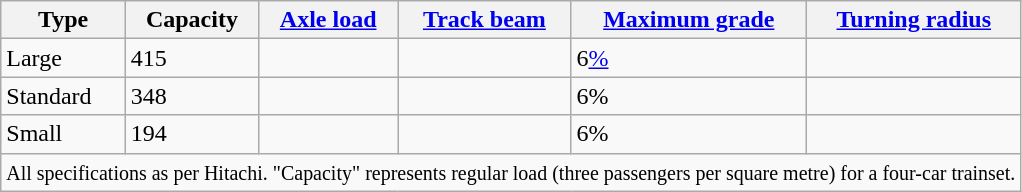<table class="wikitable">
<tr>
<th>Type</th>
<th>Capacity</th>
<th><a href='#'>Axle load</a></th>
<th><a href='#'>Track beam</a></th>
<th><a href='#'>Maximum grade</a></th>
<th><a href='#'>Turning radius</a></th>
</tr>
<tr>
<td>Large</td>
<td>415</td>
<td></td>
<td></td>
<td>6<a href='#'>%</a></td>
<td></td>
</tr>
<tr>
<td>Standard</td>
<td>348</td>
<td></td>
<td></td>
<td>6%</td>
<td></td>
</tr>
<tr>
<td>Small</td>
<td>194</td>
<td></td>
<td></td>
<td>6%</td>
<td></td>
</tr>
<tr>
<td colspan=6><small>All specifications as per Hitachi. "Capacity" represents regular load (three passengers per square metre) for a four-car trainset.</small></td>
</tr>
</table>
